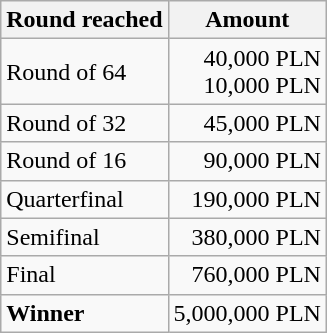<table class="wikitable" style="text-align:right">
<tr>
<th>Round reached</th>
<th>Amount</th>
</tr>
<tr>
<td align="left">Round of 64</td>
<td> 40,000 PLN<br> 10,000 PLN</td>
</tr>
<tr>
<td align="left">Round of 32</td>
<td>45,000 PLN</td>
</tr>
<tr>
<td align="left">Round of 16</td>
<td>90,000 PLN</td>
</tr>
<tr>
<td align="left">Quarterfinal</td>
<td>190,000 PLN</td>
</tr>
<tr>
<td align="left">Semifinal</td>
<td>380,000 PLN</td>
</tr>
<tr>
<td align="left">Final</td>
<td>760,000 PLN</td>
</tr>
<tr>
<td align="left"><strong>Winner</strong></td>
<td>5,000,000 PLN</td>
</tr>
</table>
